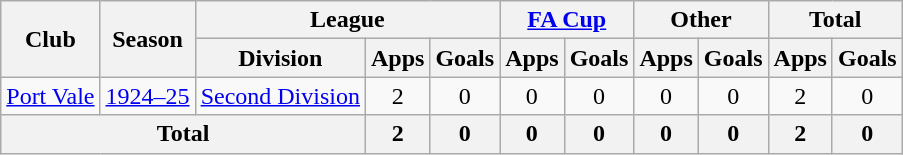<table class="wikitable" style="text-align:center">
<tr>
<th rowspan="2">Club</th>
<th rowspan="2">Season</th>
<th colspan="3">League</th>
<th colspan="2"><a href='#'>FA Cup</a></th>
<th colspan="2">Other</th>
<th colspan="2">Total</th>
</tr>
<tr>
<th>Division</th>
<th>Apps</th>
<th>Goals</th>
<th>Apps</th>
<th>Goals</th>
<th>Apps</th>
<th>Goals</th>
<th>Apps</th>
<th>Goals</th>
</tr>
<tr>
<td><a href='#'>Port Vale</a></td>
<td><a href='#'>1924–25</a></td>
<td><a href='#'>Second Division</a></td>
<td>2</td>
<td>0</td>
<td>0</td>
<td>0</td>
<td>0</td>
<td>0</td>
<td>2</td>
<td>0</td>
</tr>
<tr>
<th colspan="3">Total</th>
<th>2</th>
<th>0</th>
<th>0</th>
<th>0</th>
<th>0</th>
<th>0</th>
<th>2</th>
<th>0</th>
</tr>
</table>
